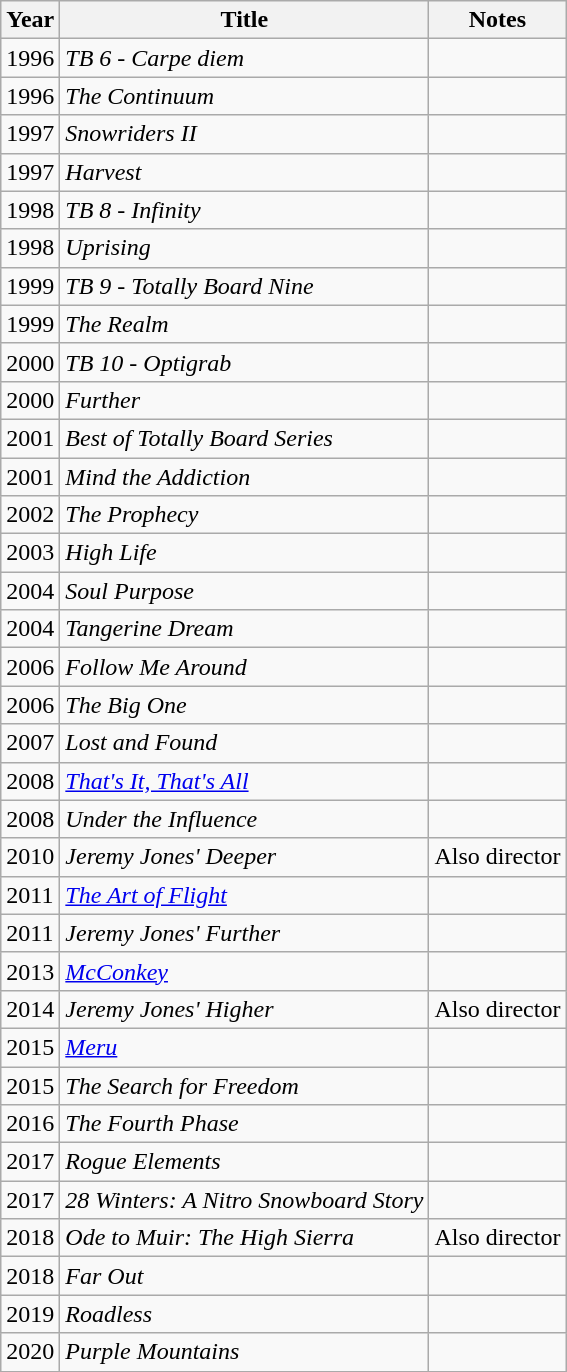<table class="wikitable sortable">
<tr>
<th>Year</th>
<th>Title</th>
<th>Notes</th>
</tr>
<tr>
<td>1996</td>
<td><em>TB 6 - Carpe diem</em></td>
<td></td>
</tr>
<tr>
<td>1996</td>
<td><em>The Continuum</em></td>
<td></td>
</tr>
<tr>
<td>1997</td>
<td><em>Snowriders II</em></td>
<td></td>
</tr>
<tr>
<td>1997</td>
<td><em>Harvest</em></td>
<td></td>
</tr>
<tr>
<td>1998</td>
<td><em>TB 8 - Infinity</em></td>
<td></td>
</tr>
<tr>
<td>1998</td>
<td><em>Uprising</em></td>
<td></td>
</tr>
<tr>
<td>1999</td>
<td><em>TB 9 - Totally Board Nine</em></td>
<td></td>
</tr>
<tr>
<td>1999</td>
<td><em>The Realm</em></td>
<td></td>
</tr>
<tr>
<td>2000</td>
<td><em>TB 10 - Optigrab</em></td>
<td></td>
</tr>
<tr>
<td>2000</td>
<td><em>Further</em></td>
<td></td>
</tr>
<tr>
<td>2001</td>
<td><em>Best of Totally Board Series</em></td>
<td></td>
</tr>
<tr>
<td>2001</td>
<td><em>Mind the Addiction</em></td>
<td></td>
</tr>
<tr>
<td>2002</td>
<td><em>The Prophecy</em></td>
<td></td>
</tr>
<tr>
<td>2003</td>
<td><em>High Life</em></td>
<td></td>
</tr>
<tr>
<td>2004</td>
<td><em>Soul Purpose</em></td>
<td></td>
</tr>
<tr>
<td>2004</td>
<td><em>Tangerine Dream</em></td>
<td></td>
</tr>
<tr>
<td>2006</td>
<td><em>Follow Me Around</em></td>
<td></td>
</tr>
<tr>
<td>2006</td>
<td><em>The Big One</em></td>
<td></td>
</tr>
<tr>
<td>2007</td>
<td><em>Lost and Found</em></td>
<td></td>
</tr>
<tr>
<td>2008</td>
<td><em><a href='#'>That's It, That's All</a></em></td>
<td></td>
</tr>
<tr>
<td>2008</td>
<td><em>Under the Influence</em></td>
<td></td>
</tr>
<tr>
<td>2010</td>
<td><em>Jeremy Jones' Deeper</em></td>
<td>Also director</td>
</tr>
<tr>
<td>2011</td>
<td><em><a href='#'>The Art of Flight</a></em></td>
<td></td>
</tr>
<tr>
<td>2011</td>
<td><em>Jeremy Jones' Further</em></td>
<td></td>
</tr>
<tr>
<td>2013</td>
<td><a href='#'><em>McConkey</em></a></td>
<td></td>
</tr>
<tr>
<td>2014</td>
<td><em>Jeremy Jones' Higher</em></td>
<td>Also director</td>
</tr>
<tr>
<td>2015</td>
<td><a href='#'><em>Meru</em></a></td>
<td></td>
</tr>
<tr>
<td>2015</td>
<td><em>The Search for Freedom</em></td>
<td></td>
</tr>
<tr>
<td>2016</td>
<td><em>The Fourth Phase</em></td>
<td></td>
</tr>
<tr>
<td>2017</td>
<td><em>Rogue Elements</em></td>
<td></td>
</tr>
<tr>
<td>2017</td>
<td><em>28 Winters: A Nitro Snowboard Story</em></td>
<td></td>
</tr>
<tr>
<td>2018</td>
<td><em>Ode to Muir: The High Sierra</em></td>
<td>Also director</td>
</tr>
<tr>
<td>2018</td>
<td><em>Far Out</em></td>
<td></td>
</tr>
<tr>
<td>2019</td>
<td><em>Roadless</em></td>
<td></td>
</tr>
<tr>
<td>2020</td>
<td><em>Purple Mountains</em></td>
<td></td>
</tr>
</table>
